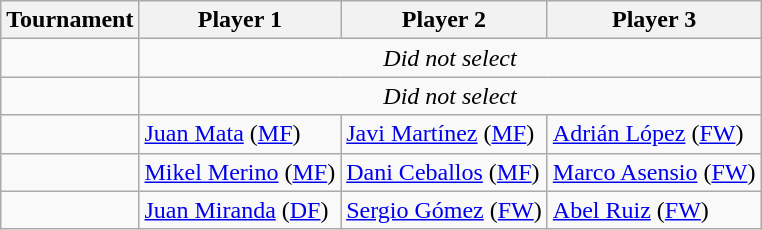<table class="wikitable">
<tr>
<th>Tournament</th>
<th>Player 1</th>
<th>Player 2</th>
<th>Player 3</th>
</tr>
<tr>
<td></td>
<td colspan="3" align="center"><em>Did not select</em></td>
</tr>
<tr>
<td></td>
<td colspan="3" align="center"><em>Did not select</em></td>
</tr>
<tr>
<td></td>
<td><a href='#'>Juan Mata</a> (<a href='#'>MF</a>)</td>
<td><a href='#'>Javi Martínez</a> (<a href='#'>MF</a>)</td>
<td><a href='#'>Adrián López</a> (<a href='#'>FW</a>)</td>
</tr>
<tr>
<td></td>
<td><a href='#'>Mikel Merino</a> (<a href='#'>MF</a>)</td>
<td><a href='#'>Dani Ceballos</a> (<a href='#'>MF</a>)</td>
<td><a href='#'>Marco Asensio</a> (<a href='#'>FW</a>)</td>
</tr>
<tr>
<td></td>
<td><a href='#'>Juan Miranda</a> (<a href='#'>DF</a>)</td>
<td><a href='#'>Sergio Gómez</a> (<a href='#'>FW</a>)</td>
<td><a href='#'>Abel Ruiz</a> (<a href='#'>FW</a>)</td>
</tr>
</table>
